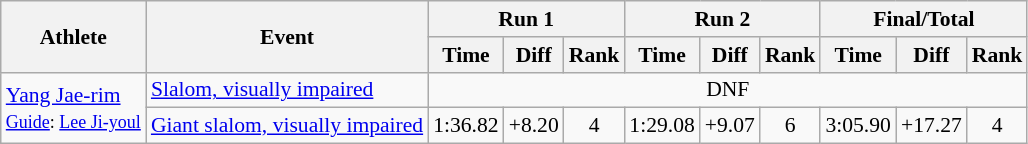<table class="wikitable" style="font-size:90%">
<tr>
<th rowspan="2">Athlete</th>
<th rowspan="2">Event</th>
<th colspan="3">Run 1</th>
<th colspan="3">Run 2</th>
<th colspan="3">Final/Total</th>
</tr>
<tr>
<th>Time</th>
<th>Diff</th>
<th>Rank</th>
<th>Time</th>
<th>Diff</th>
<th>Rank</th>
<th>Time</th>
<th>Diff</th>
<th>Rank</th>
</tr>
<tr>
<td rowspan=2><a href='#'>Yang Jae-rim</a><br><small><a href='#'>Guide</a>: <a href='#'>Lee Ji-youl</a></small></td>
<td><a href='#'>Slalom, visually impaired</a></td>
<td align="center" colspan=9>DNF</td>
</tr>
<tr>
<td><a href='#'>Giant slalom, visually impaired</a></td>
<td align="center">1:36.82</td>
<td align="center">+8.20</td>
<td align="center">4</td>
<td align="center">1:29.08</td>
<td align="center">+9.07</td>
<td align="center">6</td>
<td align="center">3:05.90</td>
<td align="center">+17.27</td>
<td align="center">4</td>
</tr>
</table>
